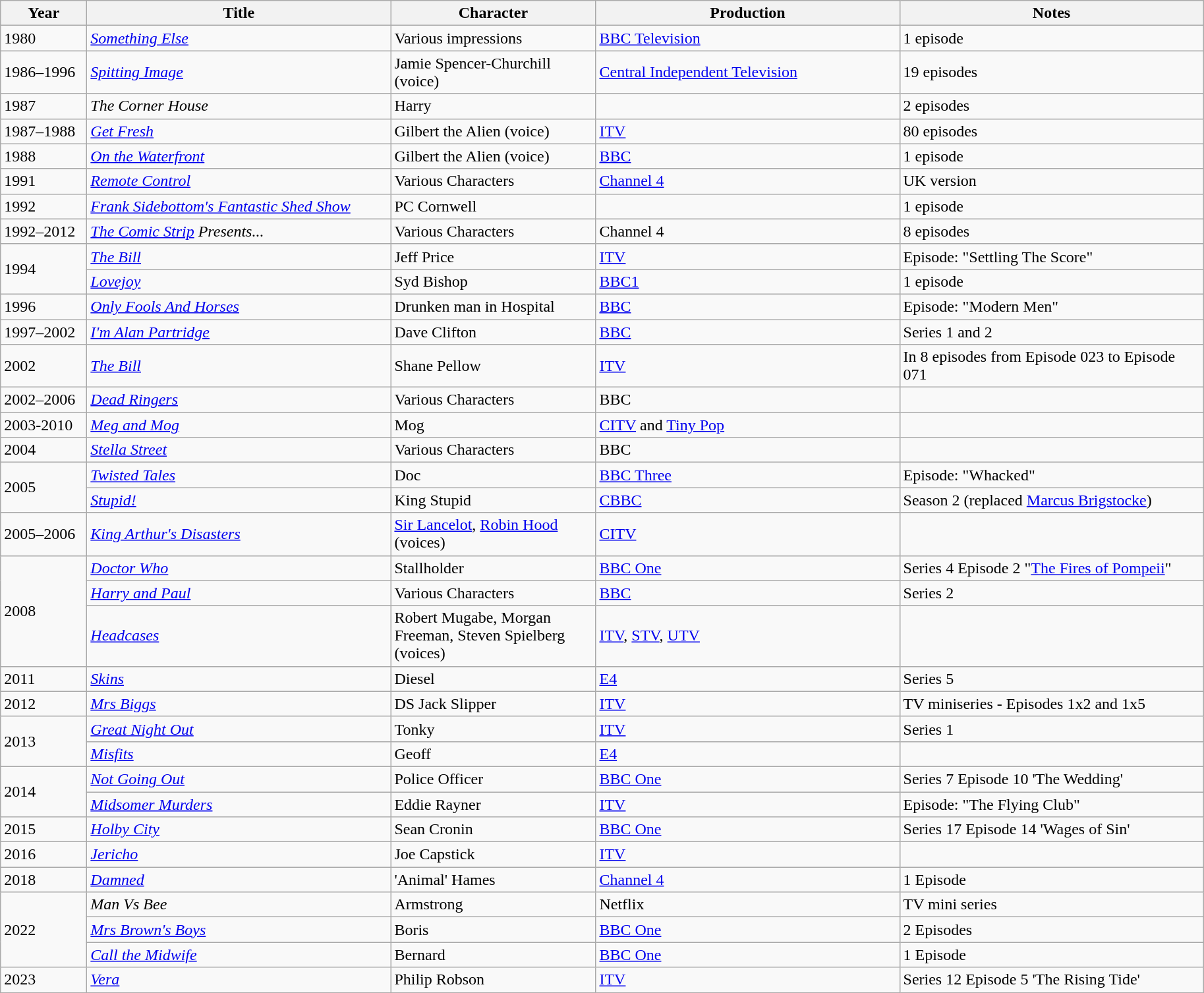<table class="wikitable">
<tr>
<th scope="col" width="80">Year</th>
<th scope="col" width="300">Title</th>
<th scope="col" width="200">Character</th>
<th scope="col" width="300">Production</th>
<th scope="col" width="300">Notes</th>
</tr>
<tr>
<td>1980</td>
<td><em><a href='#'>Something Else</a></em></td>
<td>Various impressions</td>
<td><a href='#'>BBC Television</a></td>
<td>1 episode</td>
</tr>
<tr>
<td>1986–1996</td>
<td><em><a href='#'>Spitting Image</a></em></td>
<td>Jamie Spencer-Churchill (voice)</td>
<td><a href='#'>Central Independent Television</a></td>
<td>19 episodes</td>
</tr>
<tr>
<td>1987</td>
<td><em>The Corner House</em></td>
<td>Harry</td>
<td></td>
<td>2 episodes</td>
</tr>
<tr>
<td>1987–1988</td>
<td><em><a href='#'>Get Fresh</a></em></td>
<td>Gilbert the Alien (voice)</td>
<td><a href='#'>ITV</a></td>
<td>80 episodes</td>
</tr>
<tr>
<td>1988</td>
<td><em><a href='#'>On the Waterfront</a></em></td>
<td>Gilbert the Alien (voice)</td>
<td><a href='#'>BBC</a></td>
<td>1 episode</td>
</tr>
<tr>
<td>1991</td>
<td><em><a href='#'>Remote Control</a></em></td>
<td>Various Characters</td>
<td><a href='#'>Channel 4</a></td>
<td>UK version</td>
</tr>
<tr>
<td>1992</td>
<td><em><a href='#'>Frank Sidebottom's Fantastic Shed Show</a></em></td>
<td>PC Cornwell</td>
<td></td>
<td>1 episode</td>
</tr>
<tr>
<td>1992–2012</td>
<td><em><a href='#'>The Comic Strip</a> Presents...</em></td>
<td>Various Characters</td>
<td>Channel 4</td>
<td>8 episodes</td>
</tr>
<tr>
<td rowspan="2">1994</td>
<td><em><a href='#'>The Bill</a></em></td>
<td>Jeff Price</td>
<td><a href='#'>ITV</a></td>
<td>Episode: "Settling The Score"</td>
</tr>
<tr>
<td><em><a href='#'>Lovejoy</a></em></td>
<td>Syd Bishop</td>
<td><a href='#'>BBC1</a></td>
<td>1 episode</td>
</tr>
<tr>
<td>1996</td>
<td><em><a href='#'>Only Fools And Horses</a></em></td>
<td>Drunken man in Hospital</td>
<td><a href='#'>BBC</a></td>
<td>Episode: "Modern Men"</td>
</tr>
<tr>
<td>1997–2002</td>
<td><em><a href='#'>I'm Alan Partridge</a></em></td>
<td>Dave Clifton</td>
<td><a href='#'>BBC</a></td>
<td>Series 1 and 2</td>
</tr>
<tr>
<td>2002</td>
<td><em><a href='#'>The Bill</a></em></td>
<td>Shane Pellow</td>
<td><a href='#'>ITV</a></td>
<td>In 8 episodes from Episode 023 to Episode 071</td>
</tr>
<tr>
<td>2002–2006</td>
<td><em><a href='#'>Dead Ringers</a></em></td>
<td>Various Characters</td>
<td>BBC</td>
<td></td>
</tr>
<tr>
<td>2003-2010</td>
<td><em><a href='#'>Meg and Mog</a></em></td>
<td>Mog</td>
<td><a href='#'>CITV</a> and <a href='#'>Tiny Pop</a></td>
<td></td>
</tr>
<tr>
<td>2004</td>
<td><em><a href='#'>Stella Street</a></em></td>
<td>Various Characters</td>
<td>BBC</td>
<td></td>
</tr>
<tr>
<td rowspan="2">2005</td>
<td><em><a href='#'>Twisted Tales</a></em></td>
<td>Doc</td>
<td><a href='#'>BBC Three</a></td>
<td>Episode: "Whacked"</td>
</tr>
<tr>
<td><em><a href='#'>Stupid!</a></em></td>
<td>King Stupid</td>
<td><a href='#'>CBBC</a></td>
<td>Season 2 (replaced <a href='#'>Marcus Brigstocke</a>)</td>
</tr>
<tr>
<td>2005–2006</td>
<td><em><a href='#'>King Arthur's Disasters</a></em></td>
<td><a href='#'>Sir Lancelot</a>, <a href='#'>Robin Hood</a> (voices)</td>
<td><a href='#'>CITV</a></td>
<td></td>
</tr>
<tr>
<td rowspan="3">2008</td>
<td><em><a href='#'>Doctor Who</a></em></td>
<td>Stallholder</td>
<td><a href='#'>BBC One</a></td>
<td>Series 4 Episode 2 "<a href='#'>The Fires of Pompeii</a>"</td>
</tr>
<tr>
<td><em><a href='#'>Harry and Paul</a></em></td>
<td>Various Characters</td>
<td><a href='#'>BBC</a></td>
<td>Series 2</td>
</tr>
<tr>
<td><em><a href='#'>Headcases</a></em></td>
<td>Robert Mugabe, Morgan Freeman, Steven Spielberg (voices)</td>
<td><a href='#'>ITV</a>, <a href='#'>STV</a>, <a href='#'>UTV</a></td>
<td></td>
</tr>
<tr>
<td>2011</td>
<td><em><a href='#'>Skins</a></em></td>
<td>Diesel</td>
<td><a href='#'>E4</a></td>
<td>Series 5</td>
</tr>
<tr>
<td>2012</td>
<td><em><a href='#'>Mrs Biggs</a></em></td>
<td>DS Jack Slipper</td>
<td><a href='#'>ITV</a></td>
<td>TV miniseries -  Episodes 1x2 and 1x5</td>
</tr>
<tr>
<td rowspan="2">2013</td>
<td><em><a href='#'>Great Night Out</a></em></td>
<td>Tonky</td>
<td><a href='#'>ITV</a></td>
<td>Series 1</td>
</tr>
<tr>
<td><em><a href='#'>Misfits</a></em></td>
<td>Geoff</td>
<td><a href='#'>E4</a></td>
<td></td>
</tr>
<tr>
<td rowspan="2">2014</td>
<td><em><a href='#'>Not Going Out</a></em></td>
<td>Police Officer</td>
<td><a href='#'>BBC One</a></td>
<td>Series 7 Episode 10 'The Wedding'</td>
</tr>
<tr>
<td><em><a href='#'>Midsomer Murders</a></em></td>
<td>Eddie Rayner</td>
<td><a href='#'>ITV</a></td>
<td>Episode: "The Flying Club"</td>
</tr>
<tr>
<td>2015</td>
<td><em><a href='#'>Holby City</a></em></td>
<td>Sean Cronin</td>
<td><a href='#'>BBC One</a></td>
<td>Series 17 Episode 14 'Wages of Sin'</td>
</tr>
<tr>
<td>2016</td>
<td><em><a href='#'>Jericho</a></em></td>
<td>Joe Capstick</td>
<td><a href='#'>ITV</a></td>
<td></td>
</tr>
<tr>
<td>2018</td>
<td><em><a href='#'>Damned</a></em></td>
<td>'Animal' Hames</td>
<td><a href='#'>Channel 4</a></td>
<td>1 Episode</td>
</tr>
<tr>
<td rowspan="3">2022</td>
<td><em>Man Vs Bee</em></td>
<td>Armstrong</td>
<td>Netflix</td>
<td>TV mini series</td>
</tr>
<tr>
<td><em><a href='#'>Mrs Brown's Boys</a></em></td>
<td>Boris</td>
<td><a href='#'>BBC One</a></td>
<td>2 Episodes</td>
</tr>
<tr>
<td><em><a href='#'>Call the Midwife</a></em></td>
<td>Bernard</td>
<td><a href='#'>BBC One</a></td>
<td>1 Episode</td>
</tr>
<tr>
<td>2023</td>
<td><em><a href='#'>Vera</a></em></td>
<td>Philip Robson</td>
<td><a href='#'>ITV</a></td>
<td>Series 12 Episode 5 'The Rising Tide'</td>
</tr>
</table>
